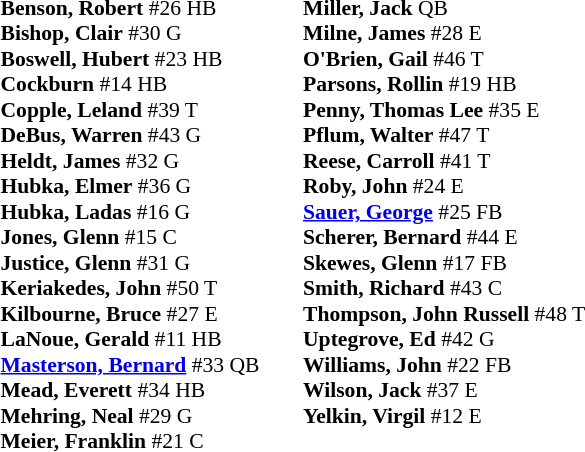<table class="toccolours" style="border-collapse:collapse; font-size:90%;">
<tr>
<td colspan="7" align="center"></td>
</tr>
<tr>
<td colspan=7 align="right"></td>
</tr>
<tr>
<td valign="top"><br><strong>Benson, Robert</strong> #26 HB<br>
<strong>Bishop, Clair</strong> #30 G<br>
<strong>Boswell, Hubert</strong> #23 HB<br>
<strong>Cockburn</strong> #14 HB<br>
<strong>Copple, Leland</strong> #39 T<br>
<strong>DeBus, Warren</strong> #43 G<br>
<strong>Heldt, James</strong> #32 G<br>
<strong>Hubka, Elmer</strong> #36 G<br>
<strong>Hubka, Ladas</strong> #16 G<br>
<strong>Jones, Glenn</strong> #15 C<br>
<strong>Justice, Glenn</strong> #31 G<br>
<strong>Keriakedes, John</strong> #50 T<br>
<strong>Kilbourne, Bruce</strong> #27 E<br>
<strong>LaNoue, Gerald</strong> #11 HB<br>
<strong><a href='#'>Masterson, Bernard</a></strong> #33 QB<br>
<strong>Mead, Everett</strong> #34 HB<br>
<strong>Mehring, Neal</strong> #29 G<br>
<strong>Meier, Franklin</strong> #21 C</td>
<td width="25"> </td>
<td valign="top"><br><strong>Miller, Jack</strong>  QB<br>
<strong>Milne, James</strong> #28 E<br>
<strong>O'Brien, Gail</strong> #46 T<br>
<strong>Parsons, Rollin</strong> #19 HB<br>
<strong>Penny, Thomas Lee</strong> #35 E<br>
<strong>Pflum, Walter</strong> #47 T<br>
<strong>Reese, Carroll</strong> #41 T<br>
<strong>Roby, John</strong> #24 E<br>
<strong><a href='#'>Sauer, George</a></strong> #25 FB<br>
<strong>Scherer, Bernard</strong> #44 E<br>
<strong>Skewes, Glenn</strong> #17 FB<br>
<strong>Smith, Richard</strong> #43 C<br>
<strong>Thompson, John Russell</strong> #48 T<br>
<strong>Uptegrove, Ed</strong> #42 G<br>
<strong>Williams, John</strong> #22 FB<br>
<strong>Wilson, Jack</strong> #37 E<br>
<strong>Yelkin, Virgil</strong> #12 E</td>
</tr>
</table>
